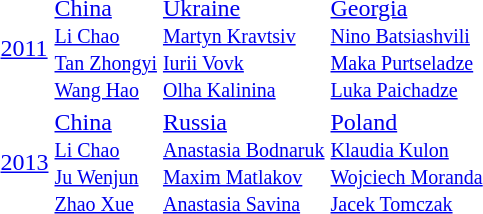<table>
<tr>
<td><a href='#'>2011</a></td>
<td> <a href='#'>China</a><br><small><a href='#'>Li Chao</a><br><a href='#'>Tan Zhongyi</a><br><a href='#'>Wang Hao</a></small></td>
<td> <a href='#'>Ukraine</a><br><small><a href='#'>Martyn Kravtsiv</a><br><a href='#'>Iurii Vovk</a><br><a href='#'>Olha Kalinina</a></small></td>
<td> <a href='#'>Georgia</a><br><small><a href='#'>Nino Batsiashvili</a><br><a href='#'>Maka Purtseladze</a><br><a href='#'>Luka Paichadze</a></small></td>
</tr>
<tr>
<td><a href='#'>2013</a></td>
<td> <a href='#'>China</a><br><small><a href='#'>Li Chao</a><br><a href='#'>Ju Wenjun</a><br><a href='#'>Zhao Xue</a></small></td>
<td> <a href='#'>Russia</a><br><small><a href='#'>Anastasia Bodnaruk</a><br><a href='#'>Maxim Matlakov</a><br><a href='#'>Anastasia Savina</a></small></td>
<td> <a href='#'>Poland</a><br><small><a href='#'>Klaudia Kulon</a><br><a href='#'>Wojciech Moranda</a><br><a href='#'>Jacek Tomczak</a></small></td>
</tr>
</table>
